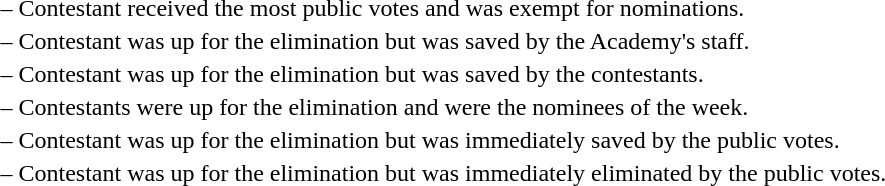<table>
<tr>
<td> –</td>
<td>Contestant received the most public votes and was exempt for nominations.</td>
</tr>
<tr>
<td> –</td>
<td>Contestant was up for the elimination but was saved by the Academy's staff.</td>
</tr>
<tr>
<td> –</td>
<td>Contestant was up for the elimination but was saved by the contestants.</td>
</tr>
<tr>
<td> –</td>
<td>Contestants were up for the elimination and were the nominees of the week.</td>
</tr>
<tr>
<td> –</td>
<td>Contestant was up for the elimination but was immediately saved by the public votes.</td>
</tr>
<tr>
<td> –</td>
<td>Contestant was up for the elimination but was immediately eliminated by the public votes.</td>
</tr>
</table>
